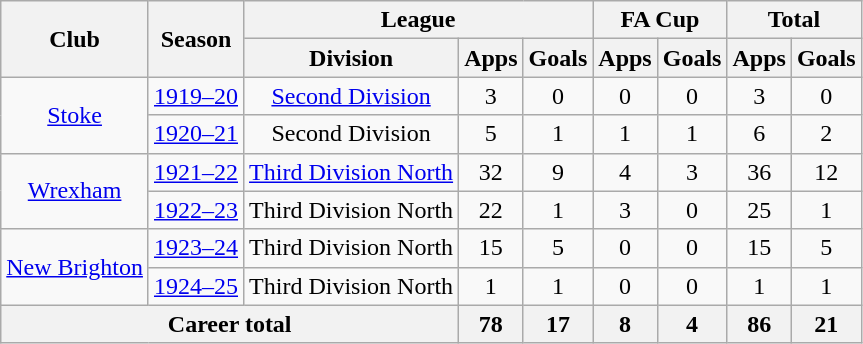<table class="wikitable" style="text-align: center;">
<tr>
<th rowspan="2">Club</th>
<th rowspan="2">Season</th>
<th colspan="3">League</th>
<th colspan="2">FA Cup</th>
<th colspan="2">Total</th>
</tr>
<tr>
<th>Division</th>
<th>Apps</th>
<th>Goals</th>
<th>Apps</th>
<th>Goals</th>
<th>Apps</th>
<th>Goals</th>
</tr>
<tr>
<td rowspan="2"><a href='#'>Stoke</a></td>
<td><a href='#'>1919–20</a></td>
<td><a href='#'>Second Division</a></td>
<td>3</td>
<td>0</td>
<td>0</td>
<td>0</td>
<td>3</td>
<td>0</td>
</tr>
<tr>
<td><a href='#'>1920–21</a></td>
<td>Second Division</td>
<td>5</td>
<td>1</td>
<td>1</td>
<td>1</td>
<td>6</td>
<td>2</td>
</tr>
<tr>
<td rowspan="2"><a href='#'>Wrexham</a></td>
<td><a href='#'>1921–22</a></td>
<td><a href='#'>Third Division North</a></td>
<td>32</td>
<td>9</td>
<td>4</td>
<td>3</td>
<td>36</td>
<td>12</td>
</tr>
<tr>
<td><a href='#'>1922–23</a></td>
<td>Third Division North</td>
<td>22</td>
<td>1</td>
<td>3</td>
<td>0</td>
<td>25</td>
<td>1</td>
</tr>
<tr>
<td rowspan="2"><a href='#'>New Brighton</a></td>
<td><a href='#'>1923–24</a></td>
<td>Third Division North</td>
<td>15</td>
<td>5</td>
<td>0</td>
<td>0</td>
<td>15</td>
<td>5</td>
</tr>
<tr>
<td><a href='#'>1924–25</a></td>
<td>Third Division North</td>
<td>1</td>
<td>1</td>
<td>0</td>
<td>0</td>
<td>1</td>
<td>1</td>
</tr>
<tr>
<th colspan="3">Career total</th>
<th>78</th>
<th>17</th>
<th>8</th>
<th>4</th>
<th>86</th>
<th>21</th>
</tr>
</table>
